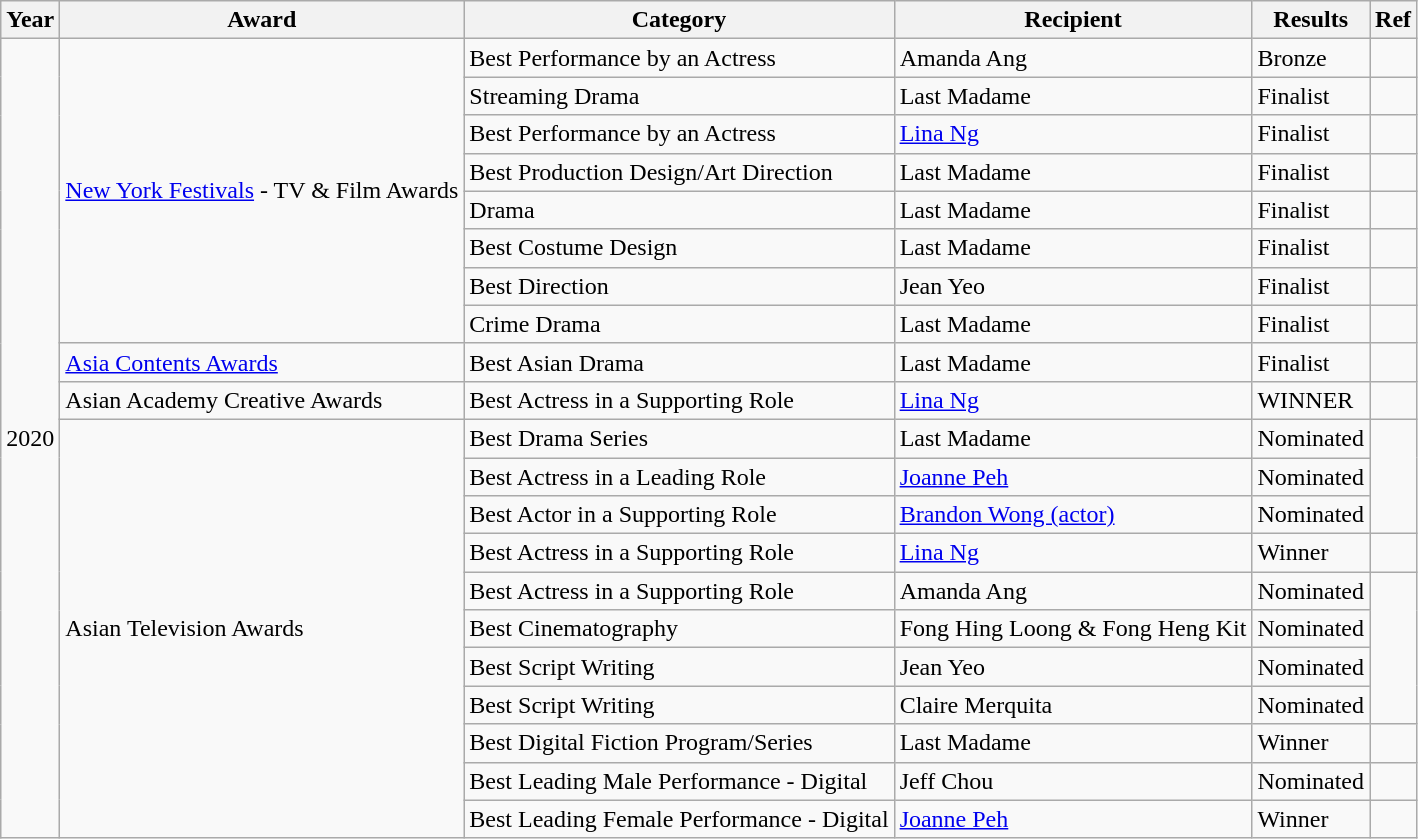<table class="wikitable">
<tr>
<th>Year</th>
<th>Award</th>
<th>Category</th>
<th>Recipient</th>
<th>Results</th>
<th>Ref</th>
</tr>
<tr>
<td rowspan="21">2020</td>
<td rowspan="8"><a href='#'>New York Festivals</a> - TV & Film Awards</td>
<td>Best Performance by an Actress</td>
<td>Amanda Ang</td>
<td>Bronze</td>
<td></td>
</tr>
<tr>
<td>Streaming Drama</td>
<td>Last Madame</td>
<td>Finalist</td>
<td></td>
</tr>
<tr>
<td>Best Performance by an Actress</td>
<td><a href='#'>Lina Ng</a></td>
<td>Finalist</td>
<td></td>
</tr>
<tr>
<td>Best Production Design/Art Direction</td>
<td>Last Madame</td>
<td>Finalist</td>
<td></td>
</tr>
<tr>
<td>Drama</td>
<td>Last Madame</td>
<td>Finalist</td>
<td></td>
</tr>
<tr>
<td>Best Costume Design</td>
<td>Last Madame</td>
<td>Finalist</td>
<td></td>
</tr>
<tr>
<td>Best Direction</td>
<td>Jean Yeo</td>
<td>Finalist</td>
<td></td>
</tr>
<tr>
<td>Crime Drama</td>
<td>Last Madame</td>
<td>Finalist</td>
<td></td>
</tr>
<tr>
<td><a href='#'>Asia Contents Awards</a></td>
<td>Best Asian Drama</td>
<td>Last Madame</td>
<td>Finalist</td>
<td></td>
</tr>
<tr>
<td>Asian Academy Creative Awards</td>
<td>Best Actress in a Supporting Role</td>
<td><a href='#'>Lina Ng</a></td>
<td>WINNER</td>
<td></td>
</tr>
<tr>
<td rowspan="11">Asian Television Awards</td>
<td>Best Drama Series</td>
<td>Last Madame</td>
<td>Nominated</td>
<td rowspan="3"></td>
</tr>
<tr>
<td>Best Actress in a Leading Role</td>
<td><a href='#'>Joanne Peh</a></td>
<td>Nominated</td>
</tr>
<tr>
<td>Best Actor in a Supporting Role</td>
<td><a href='#'>Brandon Wong (actor)</a></td>
<td>Nominated</td>
</tr>
<tr>
<td>Best Actress in a Supporting Role</td>
<td><a href='#'>Lina Ng</a></td>
<td>Winner</td>
<td></td>
</tr>
<tr>
<td>Best Actress in a Supporting Role</td>
<td>Amanda Ang</td>
<td>Nominated</td>
<td rowspan="4"></td>
</tr>
<tr>
<td>Best Cinematography</td>
<td>Fong Hing Loong & Fong Heng Kit</td>
<td>Nominated</td>
</tr>
<tr>
<td>Best Script Writing</td>
<td>Jean Yeo</td>
<td>Nominated</td>
</tr>
<tr>
<td>Best Script Writing</td>
<td>Claire Merquita</td>
<td>Nominated</td>
</tr>
<tr>
<td>Best Digital Fiction Program/Series</td>
<td>Last Madame</td>
<td>Winner</td>
<td></td>
</tr>
<tr>
<td>Best Leading Male Performance - Digital</td>
<td>Jeff Chou</td>
<td>Nominated</td>
<td></td>
</tr>
<tr>
<td>Best Leading Female Performance - Digital</td>
<td><a href='#'>Joanne Peh</a></td>
<td>Winner</td>
<td></td>
</tr>
</table>
